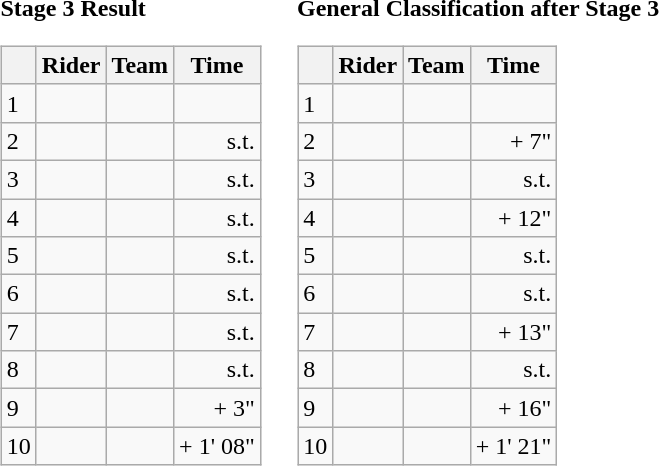<table>
<tr>
<td><strong>Stage 3 Result</strong><br><table class="wikitable">
<tr>
<th></th>
<th>Rider</th>
<th>Team</th>
<th>Time</th>
</tr>
<tr>
<td>1</td>
<td></td>
<td></td>
<td align="right"></td>
</tr>
<tr>
<td>2</td>
<td></td>
<td></td>
<td align="right">s.t.</td>
</tr>
<tr>
<td>3</td>
<td></td>
<td></td>
<td align="right">s.t.</td>
</tr>
<tr>
<td>4</td>
<td></td>
<td></td>
<td align="right">s.t.</td>
</tr>
<tr>
<td>5</td>
<td></td>
<td></td>
<td align="right">s.t.</td>
</tr>
<tr>
<td>6</td>
<td></td>
<td></td>
<td align="right">s.t.</td>
</tr>
<tr>
<td>7</td>
<td></td>
<td></td>
<td align="right">s.t.</td>
</tr>
<tr>
<td>8</td>
<td></td>
<td></td>
<td align="right">s.t.</td>
</tr>
<tr>
<td>9</td>
<td></td>
<td></td>
<td align="right">+ 3"</td>
</tr>
<tr>
<td>10</td>
<td></td>
<td></td>
<td align="right">+ 1' 08"</td>
</tr>
</table>
</td>
<td></td>
<td><strong>General Classification after Stage 3</strong><br><table class="wikitable">
<tr>
<th></th>
<th>Rider</th>
<th>Team</th>
<th>Time</th>
</tr>
<tr>
<td>1</td>
<td> </td>
<td></td>
<td align="right"></td>
</tr>
<tr>
<td>2</td>
<td></td>
<td></td>
<td align="right">+ 7"</td>
</tr>
<tr>
<td>3</td>
<td></td>
<td></td>
<td align="right">s.t.</td>
</tr>
<tr>
<td>4</td>
<td></td>
<td></td>
<td align="right">+ 12"</td>
</tr>
<tr>
<td>5</td>
<td></td>
<td></td>
<td align="right">s.t.</td>
</tr>
<tr>
<td>6</td>
<td></td>
<td></td>
<td align="right">s.t.</td>
</tr>
<tr>
<td>7</td>
<td></td>
<td></td>
<td align="right">+ 13"</td>
</tr>
<tr>
<td>8</td>
<td>  </td>
<td></td>
<td align="right">s.t.</td>
</tr>
<tr>
<td>9</td>
<td></td>
<td></td>
<td align="right">+ 16"</td>
</tr>
<tr>
<td>10</td>
<td></td>
<td></td>
<td align="right">+ 1' 21"</td>
</tr>
</table>
</td>
</tr>
</table>
